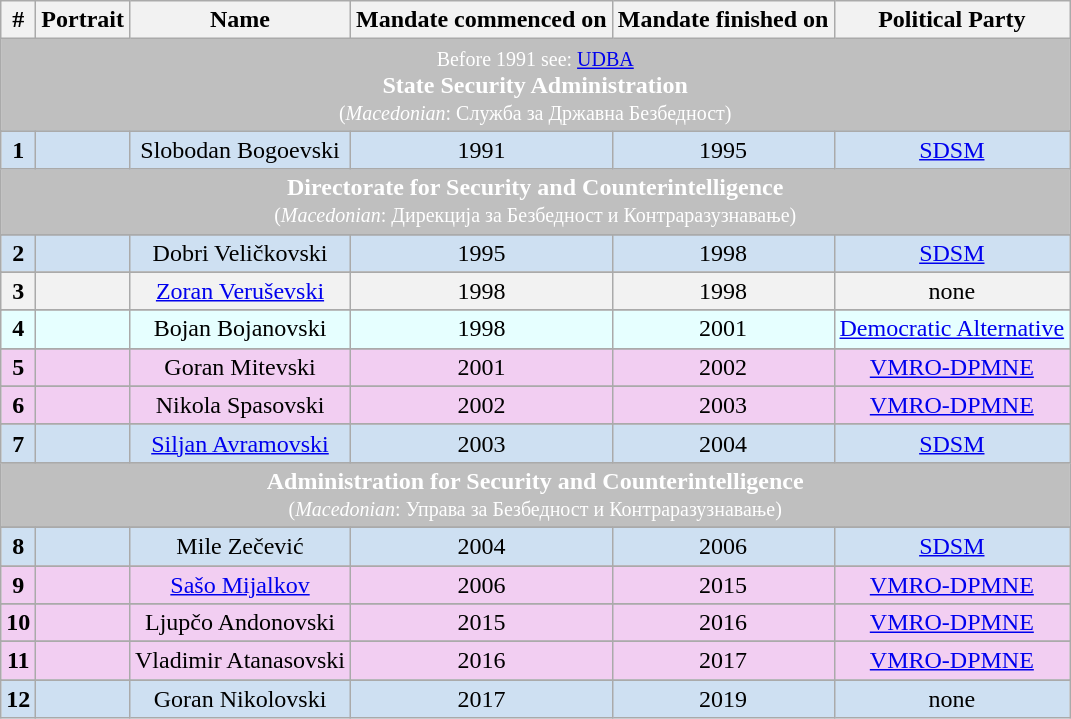<table class="wikitable" style="text-align:center">
<tr>
<th>#</th>
<th>Portrait</th>
<th>Name</th>
<th>Mandate commenced on</th>
<th>Mandate finished on</th>
<th>Political Party</th>
</tr>
<tr>
<td align="center" colspan="6" style="background: #BFBFBF; color: white"><small>Before 1991 see: <a href='#'>UDBA</a></small> <br> <strong>State Security Administration</strong> <br> <small>(<em>Macedonian</em>: Служба за Државна Безбедност)</small></td>
</tr>
<tr>
</tr>
<tr bgcolor=#CEE0F2>
<td><strong>1</strong></td>
<td></td>
<td>Slobodan Bogoevski</td>
<td>1991</td>
<td>1995</td>
<td><a href='#'>SDSM</a></td>
</tr>
<tr>
<td align="center" colspan="6" style="background: #BFBFBF; color: white"><strong>Directorate for Security and Counterintelligence</strong> <br> <small>(<em>Macedonian</em>: Дирекција за Безбедност и Контраразузнавање)</small></td>
</tr>
<tr>
</tr>
<tr bgcolor=#CEE0F2>
<td><strong>2</strong></td>
<td></td>
<td>Dobri Veličkovski</td>
<td>1995</td>
<td>1998</td>
<td><a href='#'>SDSM</a></td>
</tr>
<tr>
</tr>
<tr bgcolor=#F2F2F2>
<td><strong>3</strong></td>
<td></td>
<td><a href='#'>Zoran Veruševski</a></td>
<td>1998</td>
<td>1998</td>
<td>none</td>
</tr>
<tr>
</tr>
<tr bgcolor=#E6FFFF>
<td><strong>4</strong></td>
<td></td>
<td>Bojan Bojanovski</td>
<td>1998</td>
<td>2001</td>
<td><a href='#'>Democratic Alternative</a></td>
</tr>
<tr>
</tr>
<tr bgcolor=#F2CEF2>
<td><strong>5</strong></td>
<td></td>
<td>Goran Mitevski</td>
<td>2001</td>
<td>2002</td>
<td><a href='#'>VMRO-DPMNE</a></td>
</tr>
<tr>
</tr>
<tr bgcolor=#F2CEF2>
<td><strong>6</strong></td>
<td></td>
<td>Nikola Spasovski</td>
<td>2002</td>
<td>2003</td>
<td><a href='#'>VMRO-DPMNE</a></td>
</tr>
<tr>
</tr>
<tr bgcolor=#CEE0F2>
<td><strong>7</strong></td>
<td></td>
<td><a href='#'>Siljan Avramovski</a></td>
<td>2003</td>
<td>2004</td>
<td><a href='#'>SDSM</a></td>
</tr>
<tr>
<td align="center" colspan="6" style="background: #BFBFBF; color: white"><strong>Administration for Security and Counterintelligence</strong> <br> <small>(<em>Macedonian</em>: Управа за Безбедност и Контраразузнавање)</small></td>
</tr>
<tr>
</tr>
<tr bgcolor=#CEE0F2>
<td><strong>8</strong></td>
<td></td>
<td>Mile Zečević</td>
<td>2004</td>
<td>2006</td>
<td><a href='#'>SDSM</a></td>
</tr>
<tr>
</tr>
<tr bgcolor=#F2CEF2>
<td><strong>9</strong></td>
<td></td>
<td><a href='#'>Sašo Mijalkov</a></td>
<td>2006</td>
<td>2015</td>
<td><a href='#'>VMRO-DPMNE</a></td>
</tr>
<tr>
</tr>
<tr bgcolor=#F2CEF2>
<td><strong>10</strong></td>
<td></td>
<td>Ljupčo Andonovski</td>
<td>2015</td>
<td>2016</td>
<td><a href='#'>VMRO-DPMNE</a></td>
</tr>
<tr>
</tr>
<tr bgcolor=#F2CEF2>
<td><strong>11</strong></td>
<td></td>
<td>Vladimir Atanasovski</td>
<td>2016</td>
<td>2017</td>
<td><a href='#'>VMRO-DPMNE</a></td>
</tr>
<tr>
</tr>
<tr bgcolor=#CEE0F2>
<td><strong>12</strong></td>
<td></td>
<td>Goran Nikolovski</td>
<td>2017</td>
<td>2019</td>
<td>none </td>
</tr>
</table>
